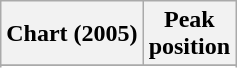<table class="wikitable sortable plainrowheaders" style="text-align:center">
<tr>
<th scope="col">Chart (2005)</th>
<th scope="col">Peak<br> position</th>
</tr>
<tr>
</tr>
<tr>
</tr>
</table>
